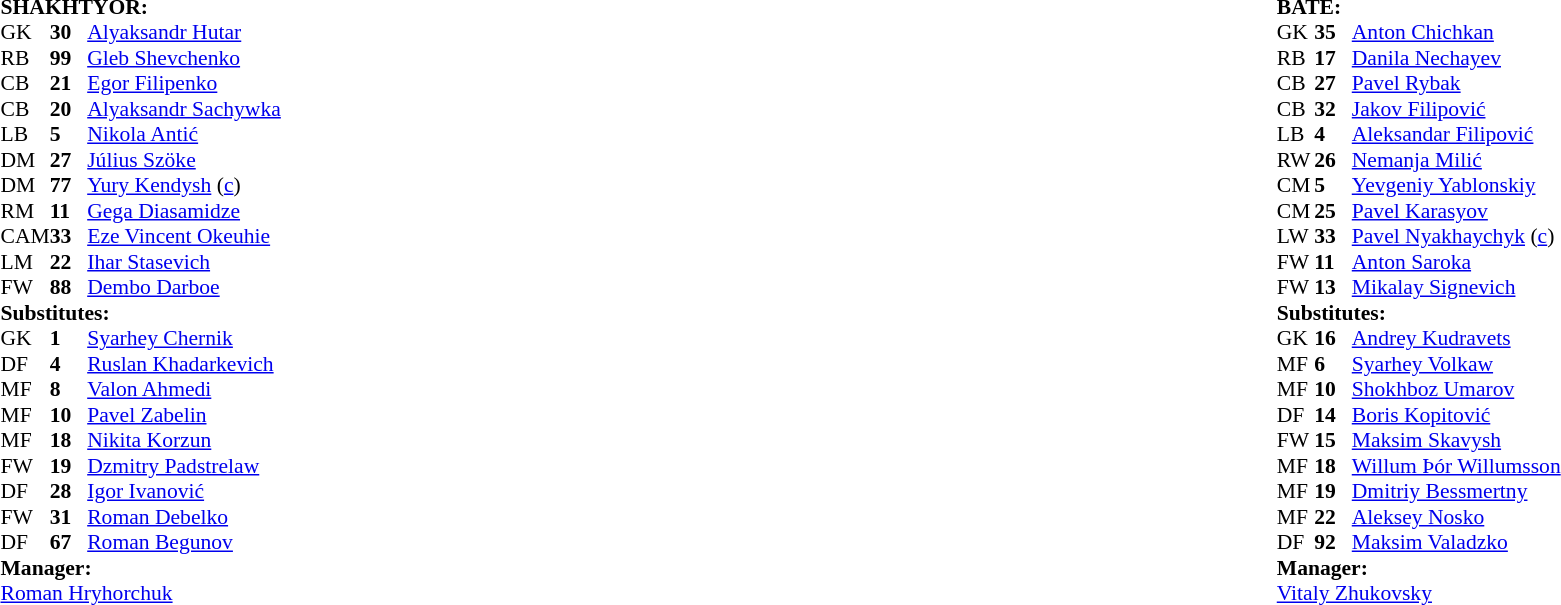<table width="100%">
<tr>
<td valign="top" width="50%"><br><table style="font-size: 90%" cellspacing="0" cellpadding="0">
<tr>
<td colspan="4"><br><strong>SHAKHTYOR:</strong></td>
</tr>
<tr>
<th width=25></th>
<th width=25></th>
</tr>
<tr>
<td>GK</td>
<td><strong>30</strong></td>
<td> <a href='#'>Alyaksandr Hutar</a></td>
</tr>
<tr>
<td>RB</td>
<td><strong>99</strong></td>
<td> <a href='#'>Gleb Shevchenko</a></td>
</tr>
<tr>
<td>CB</td>
<td><strong>21</strong></td>
<td> <a href='#'>Egor Filipenko</a></td>
</tr>
<tr>
<td>CB</td>
<td><strong>20</strong></td>
<td> <a href='#'>Alyaksandr Sachywka</a></td>
</tr>
<tr>
<td>LB</td>
<td><strong>5</strong></td>
<td> <a href='#'>Nikola Antić</a></td>
</tr>
<tr>
<td>DM</td>
<td><strong>27</strong></td>
<td> <a href='#'>Július Szöke</a></td>
<td></td>
<td></td>
</tr>
<tr>
<td>DM</td>
<td><strong>77</strong></td>
<td> <a href='#'>Yury Kendysh</a> (<a href='#'>c</a>)</td>
</tr>
<tr>
<td>RM</td>
<td><strong>11</strong></td>
<td> <a href='#'>Gega Diasamidze</a></td>
<td></td>
<td></td>
</tr>
<tr>
<td>CAM</td>
<td><strong>33</strong></td>
<td> <a href='#'>Eze Vincent Okeuhie</a></td>
<td></td>
<td></td>
</tr>
<tr>
<td>LM</td>
<td><strong>22</strong></td>
<td> <a href='#'>Ihar Stasevich</a></td>
</tr>
<tr>
<td>FW</td>
<td><strong>88</strong></td>
<td> <a href='#'>Dembo Darboe</a></td>
<td></td>
<td></td>
</tr>
<tr>
<td colspan=3><strong>Substitutes:</strong></td>
</tr>
<tr>
<td>GK</td>
<td><strong>1</strong></td>
<td> <a href='#'>Syarhey Chernik</a></td>
</tr>
<tr>
<td>DF</td>
<td><strong>4</strong></td>
<td> <a href='#'>Ruslan Khadarkevich</a></td>
</tr>
<tr>
<td>MF</td>
<td><strong>8</strong></td>
<td> <a href='#'>Valon Ahmedi</a></td>
<td></td>
<td></td>
</tr>
<tr>
<td>MF</td>
<td><strong>10</strong></td>
<td> <a href='#'>Pavel Zabelin</a></td>
</tr>
<tr>
<td>MF</td>
<td><strong>18</strong></td>
<td> <a href='#'>Nikita Korzun</a></td>
<td></td>
<td></td>
</tr>
<tr>
<td>FW</td>
<td><strong>19</strong></td>
<td> <a href='#'>Dzmitry Padstrelaw</a></td>
</tr>
<tr>
<td>DF</td>
<td><strong>28</strong></td>
<td> <a href='#'>Igor Ivanović</a></td>
<td></td>
<td></td>
</tr>
<tr>
<td>FW</td>
<td><strong>31</strong></td>
<td> <a href='#'>Roman Debelko</a></td>
<td></td>
<td></td>
</tr>
<tr>
<td>DF</td>
<td><strong>67</strong></td>
<td> <a href='#'>Roman Begunov</a></td>
</tr>
<tr>
<td colspan=3><strong>Manager:</strong></td>
</tr>
<tr>
<td colspan="4"> <a href='#'>Roman Hryhorchuk</a></td>
</tr>
</table>
</td>
<td valign="top"></td>
<td valign="top" width="50%"><br><table style="font-size: 90%" cellspacing="0" cellpadding="0" align=center>
<tr>
<td colspan="4"><br><strong>BATE:</strong></td>
</tr>
<tr>
<th width=25></th>
<th width=25></th>
</tr>
<tr>
<td>GK</td>
<td><strong>35</strong></td>
<td> <a href='#'>Anton Chichkan</a></td>
</tr>
<tr>
<td>RB</td>
<td><strong>17</strong></td>
<td> <a href='#'>Danila Nechayev</a></td>
</tr>
<tr>
<td>CB</td>
<td><strong>27</strong></td>
<td> <a href='#'>Pavel Rybak</a></td>
</tr>
<tr>
<td>CB</td>
<td><strong>32</strong></td>
<td> <a href='#'>Jakov Filipović</a></td>
</tr>
<tr>
<td>LB</td>
<td><strong>4</strong></td>
<td> <a href='#'>Aleksandar Filipović</a></td>
<td></td>
<td></td>
</tr>
<tr>
<td>RW</td>
<td><strong>26</strong></td>
<td> <a href='#'>Nemanja Milić</a></td>
<td></td>
<td></td>
</tr>
<tr>
<td>CM</td>
<td><strong>5</strong></td>
<td> <a href='#'>Yevgeniy Yablonskiy</a></td>
<td></td>
</tr>
<tr>
<td>CM</td>
<td><strong>25</strong></td>
<td> <a href='#'>Pavel Karasyov</a></td>
<td></td>
<td></td>
</tr>
<tr>
<td>LW</td>
<td><strong>33</strong></td>
<td> <a href='#'>Pavel Nyakhaychyk</a> (<a href='#'>c</a>)</td>
</tr>
<tr>
<td>FW</td>
<td><strong>11</strong></td>
<td> <a href='#'>Anton Saroka</a></td>
<td></td>
<td></td>
</tr>
<tr>
<td>FW</td>
<td><strong>13</strong></td>
<td> <a href='#'>Mikalay Signevich</a></td>
</tr>
<tr>
<td colspan=3><strong>Substitutes:</strong></td>
</tr>
<tr>
<td>GK</td>
<td><strong>16</strong></td>
<td> <a href='#'>Andrey Kudravets</a></td>
</tr>
<tr>
<td>MF</td>
<td><strong>6</strong></td>
<td> <a href='#'>Syarhey Volkaw</a></td>
</tr>
<tr>
<td>MF</td>
<td><strong>10</strong></td>
<td> <a href='#'>Shokhboz Umarov</a></td>
<td></td>
<td></td>
</tr>
<tr>
<td>DF</td>
<td><strong>14</strong></td>
<td> <a href='#'>Boris Kopitović</a></td>
</tr>
<tr>
<td>FW</td>
<td><strong>15</strong></td>
<td> <a href='#'>Maksim Skavysh</a></td>
<td></td>
<td></td>
</tr>
<tr>
<td>MF</td>
<td><strong>18</strong></td>
<td> <a href='#'>Willum Þór Willumsson</a></td>
<td></td>
<td></td>
</tr>
<tr>
<td>MF</td>
<td><strong>19</strong></td>
<td> <a href='#'>Dmitriy Bessmertny</a></td>
</tr>
<tr>
<td>MF</td>
<td><strong>22</strong></td>
<td> <a href='#'>Aleksey Nosko</a></td>
</tr>
<tr>
<td>DF</td>
<td><strong>92</strong></td>
<td> <a href='#'>Maksim Valadzko</a></td>
<td></td>
<td></td>
</tr>
<tr>
<td colspan=3><strong>Manager:</strong></td>
</tr>
<tr>
<td colspan="4"> <a href='#'>Vitaly Zhukovsky</a></td>
</tr>
</table>
</td>
</tr>
</table>
